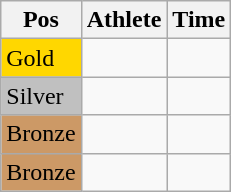<table class="wikitable">
<tr>
<th>Pos</th>
<th>Athlete</th>
<th>Time</th>
</tr>
<tr>
<td bgcolor="gold">Gold</td>
<td></td>
<td></td>
</tr>
<tr>
<td bgcolor="silver">Silver</td>
<td></td>
<td></td>
</tr>
<tr>
<td bgcolor="CC9966">Bronze</td>
<td></td>
<td></td>
</tr>
<tr>
<td bgcolor="CC9966">Bronze</td>
<td></td>
<td></td>
</tr>
</table>
